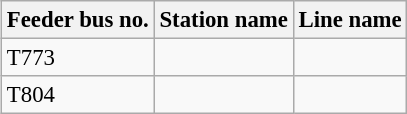<table class="wikitable sortable" style="margin-left:1em; margin-bottom:1em; color:black; font-size:95%;">
<tr>
<th>Feeder bus no.</th>
<th>Station name</th>
<th>Line name</th>
</tr>
<tr>
<td>T773</td>
<td></td>
<td></td>
</tr>
<tr>
<td>T804</td>
<td></td>
<td></td>
</tr>
</table>
